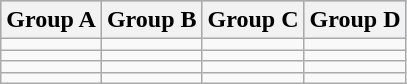<table class="wikitable">
<tr bgcolor="lightsteelblue">
<th>Group A</th>
<th>Group B</th>
<th>Group C</th>
<th>Group D</th>
</tr>
<tr align=left>
<td></td>
<td></td>
<td></td>
<td></td>
</tr>
<tr align=left>
<td></td>
<td></td>
<td></td>
<td></td>
</tr>
<tr align=left>
<td></td>
<td></td>
<td></td>
<td></td>
</tr>
<tr align=left>
<td></td>
<td></td>
<td></td>
<td></td>
</tr>
</table>
